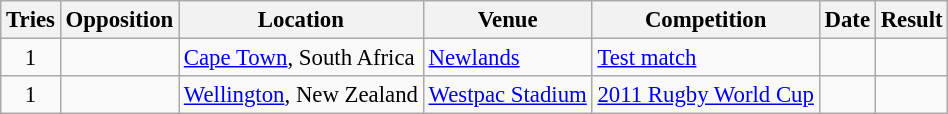<table class="wikitable sortable" style="font-size:95%">
<tr>
<th>Tries</th>
<th>Opposition</th>
<th>Location</th>
<th>Venue</th>
<th>Competition</th>
<th>Date</th>
<th>Result</th>
</tr>
<tr>
<td align="center">1</td>
<td></td>
<td><a href='#'>Cape Town</a>, South Africa</td>
<td><a href='#'>Newlands</a></td>
<td><a href='#'>Test match</a></td>
<td></td>
<td></td>
</tr>
<tr>
<td align="center">1</td>
<td></td>
<td><a href='#'>Wellington</a>, New Zealand</td>
<td><a href='#'>Westpac Stadium</a></td>
<td><a href='#'>2011 Rugby World Cup</a></td>
<td></td>
<td></td>
</tr>
</table>
